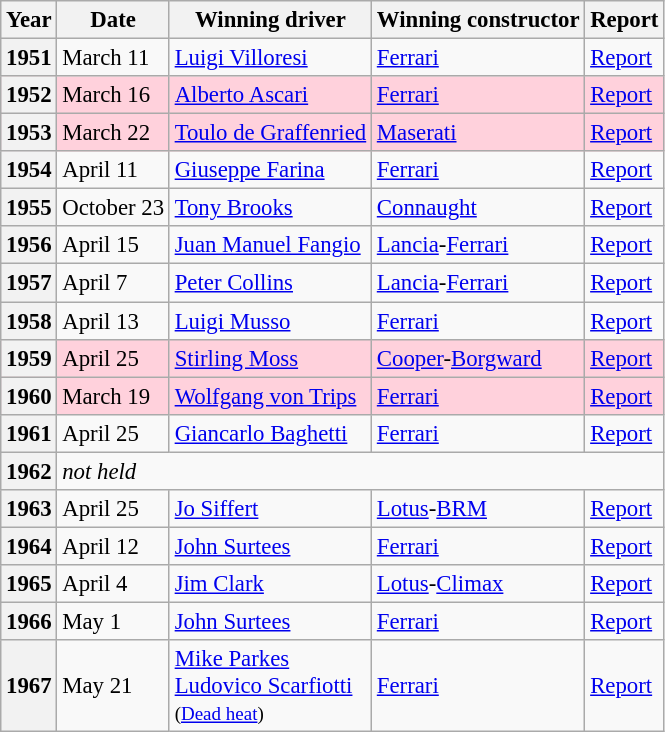<table class="wikitable" style="font-size:95%">
<tr>
<th>Year</th>
<th>Date</th>
<th>Winning driver</th>
<th>Winning constructor</th>
<th>Report</th>
</tr>
<tr>
<th>1951</th>
<td>March 11</td>
<td> <a href='#'>Luigi Villoresi</a></td>
<td><a href='#'>Ferrari</a></td>
<td><a href='#'>Report</a></td>
</tr>
<tr style="background:#FFD1DC;">
<th>1952</th>
<td>March 16</td>
<td> <a href='#'>Alberto Ascari</a></td>
<td><a href='#'>Ferrari</a></td>
<td><a href='#'>Report</a></td>
</tr>
<tr style="background:#FFD1DC;">
<th>1953</th>
<td>March 22</td>
<td> <a href='#'>Toulo de Graffenried</a></td>
<td><a href='#'>Maserati</a></td>
<td><a href='#'>Report</a></td>
</tr>
<tr>
<th>1954</th>
<td>April 11</td>
<td> <a href='#'>Giuseppe Farina</a></td>
<td><a href='#'>Ferrari</a></td>
<td><a href='#'>Report</a></td>
</tr>
<tr>
<th>1955</th>
<td>October 23</td>
<td> <a href='#'>Tony Brooks</a></td>
<td><a href='#'>Connaught</a></td>
<td><a href='#'>Report</a></td>
</tr>
<tr>
<th>1956</th>
<td>April 15</td>
<td> <a href='#'>Juan Manuel Fangio</a></td>
<td><a href='#'>Lancia</a>-<a href='#'>Ferrari</a></td>
<td><a href='#'>Report</a></td>
</tr>
<tr>
<th>1957</th>
<td>April 7</td>
<td> <a href='#'>Peter Collins</a></td>
<td><a href='#'>Lancia</a>-<a href='#'>Ferrari</a></td>
<td><a href='#'>Report</a></td>
</tr>
<tr>
<th>1958</th>
<td>April 13</td>
<td> <a href='#'>Luigi Musso</a></td>
<td><a href='#'>Ferrari</a></td>
<td><a href='#'>Report</a></td>
</tr>
<tr style="background:#FFD1DC;">
<th>1959</th>
<td>April 25</td>
<td> <a href='#'>Stirling Moss</a></td>
<td><a href='#'>Cooper</a>-<a href='#'>Borgward</a></td>
<td><a href='#'>Report</a></td>
</tr>
<tr style="background:#FFD1DC;">
<th>1960</th>
<td>March 19</td>
<td> <a href='#'>Wolfgang von Trips</a></td>
<td><a href='#'>Ferrari</a></td>
<td><a href='#'>Report</a></td>
</tr>
<tr>
<th>1961</th>
<td>April 25</td>
<td> <a href='#'>Giancarlo Baghetti</a></td>
<td><a href='#'>Ferrari</a></td>
<td><a href='#'>Report</a></td>
</tr>
<tr>
<th>1962</th>
<td colspan=4><em>not held</em></td>
</tr>
<tr>
<th>1963</th>
<td>April 25</td>
<td> <a href='#'>Jo Siffert</a></td>
<td><a href='#'>Lotus</a>-<a href='#'>BRM</a></td>
<td><a href='#'>Report</a></td>
</tr>
<tr>
<th>1964</th>
<td>April 12</td>
<td> <a href='#'>John Surtees</a></td>
<td><a href='#'>Ferrari</a></td>
<td><a href='#'>Report</a></td>
</tr>
<tr>
<th>1965</th>
<td>April 4</td>
<td> <a href='#'>Jim Clark</a></td>
<td><a href='#'>Lotus</a>-<a href='#'>Climax</a></td>
<td><a href='#'>Report</a></td>
</tr>
<tr>
<th>1966</th>
<td>May 1</td>
<td> <a href='#'>John Surtees</a></td>
<td><a href='#'>Ferrari</a></td>
<td><a href='#'>Report</a></td>
</tr>
<tr>
<th>1967</th>
<td>May 21</td>
<td> <a href='#'>Mike Parkes</a><br> <a href='#'>Ludovico Scarfiotti</a><br><small>(<a href='#'>Dead heat</a>)</small></td>
<td><a href='#'>Ferrari</a></td>
<td><a href='#'>Report</a></td>
</tr>
</table>
